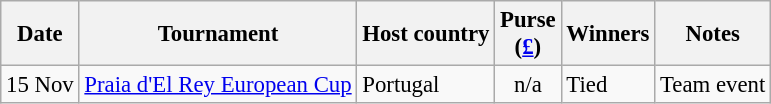<table class="wikitable" style="font-size:95%">
<tr>
<th>Date</th>
<th>Tournament</th>
<th>Host country</th>
<th>Purse<br>(<a href='#'>£</a>)</th>
<th>Winners</th>
<th>Notes</th>
</tr>
<tr>
<td>15 Nov</td>
<td><a href='#'>Praia d'El Rey European Cup</a></td>
<td>Portugal</td>
<td align=center>n/a</td>
<td>Tied</td>
<td>Team event</td>
</tr>
</table>
